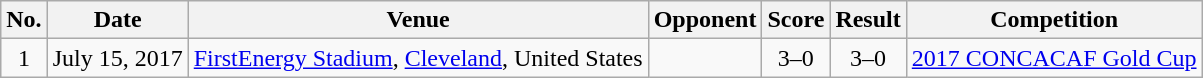<table class="wikitable sortable">
<tr>
<th scope="col">No.</th>
<th scope="col">Date</th>
<th scope="col">Venue</th>
<th scope="col">Opponent</th>
<th scope="col">Score</th>
<th scope="col">Result</th>
<th scope="col">Competition</th>
</tr>
<tr>
<td align="center">1</td>
<td>July 15, 2017</td>
<td><a href='#'>FirstEnergy Stadium</a>, <a href='#'>Cleveland</a>, United States</td>
<td></td>
<td align="center">3–0</td>
<td align="center">3–0</td>
<td><a href='#'>2017 CONCACAF Gold Cup</a></td>
</tr>
</table>
